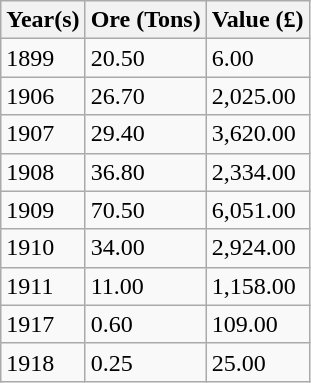<table class="wikitable sortable mw-collapsible mw-collapsed">
<tr>
<th>Year(s)</th>
<th>Ore (Tons)</th>
<th>Value (£)</th>
</tr>
<tr>
<td>1899</td>
<td>20.50</td>
<td>6.00</td>
</tr>
<tr>
<td>1906</td>
<td>26.70</td>
<td>2,025.00</td>
</tr>
<tr>
<td>1907</td>
<td>29.40</td>
<td>3,620.00</td>
</tr>
<tr>
<td>1908</td>
<td>36.80</td>
<td>2,334.00</td>
</tr>
<tr>
<td>1909</td>
<td>70.50</td>
<td>6,051.00</td>
</tr>
<tr>
<td>1910</td>
<td>34.00</td>
<td>2,924.00</td>
</tr>
<tr>
<td>1911</td>
<td>11.00</td>
<td>1,158.00</td>
</tr>
<tr>
<td>1917</td>
<td>0.60</td>
<td>109.00</td>
</tr>
<tr>
<td>1918</td>
<td>0.25</td>
<td>25.00</td>
</tr>
</table>
